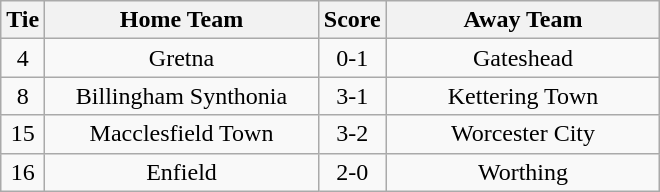<table class="wikitable" style="text-align:center;">
<tr>
<th width=20>Tie</th>
<th width=175>Home Team</th>
<th width=20>Score</th>
<th width=175>Away Team</th>
</tr>
<tr>
<td>4</td>
<td>Gretna</td>
<td>0-1</td>
<td>Gateshead</td>
</tr>
<tr>
<td>8</td>
<td>Billingham Synthonia</td>
<td>3-1</td>
<td>Kettering Town</td>
</tr>
<tr>
<td>15</td>
<td>Macclesfield Town</td>
<td>3-2</td>
<td>Worcester City</td>
</tr>
<tr>
<td>16</td>
<td>Enfield</td>
<td>2-0</td>
<td>Worthing</td>
</tr>
</table>
